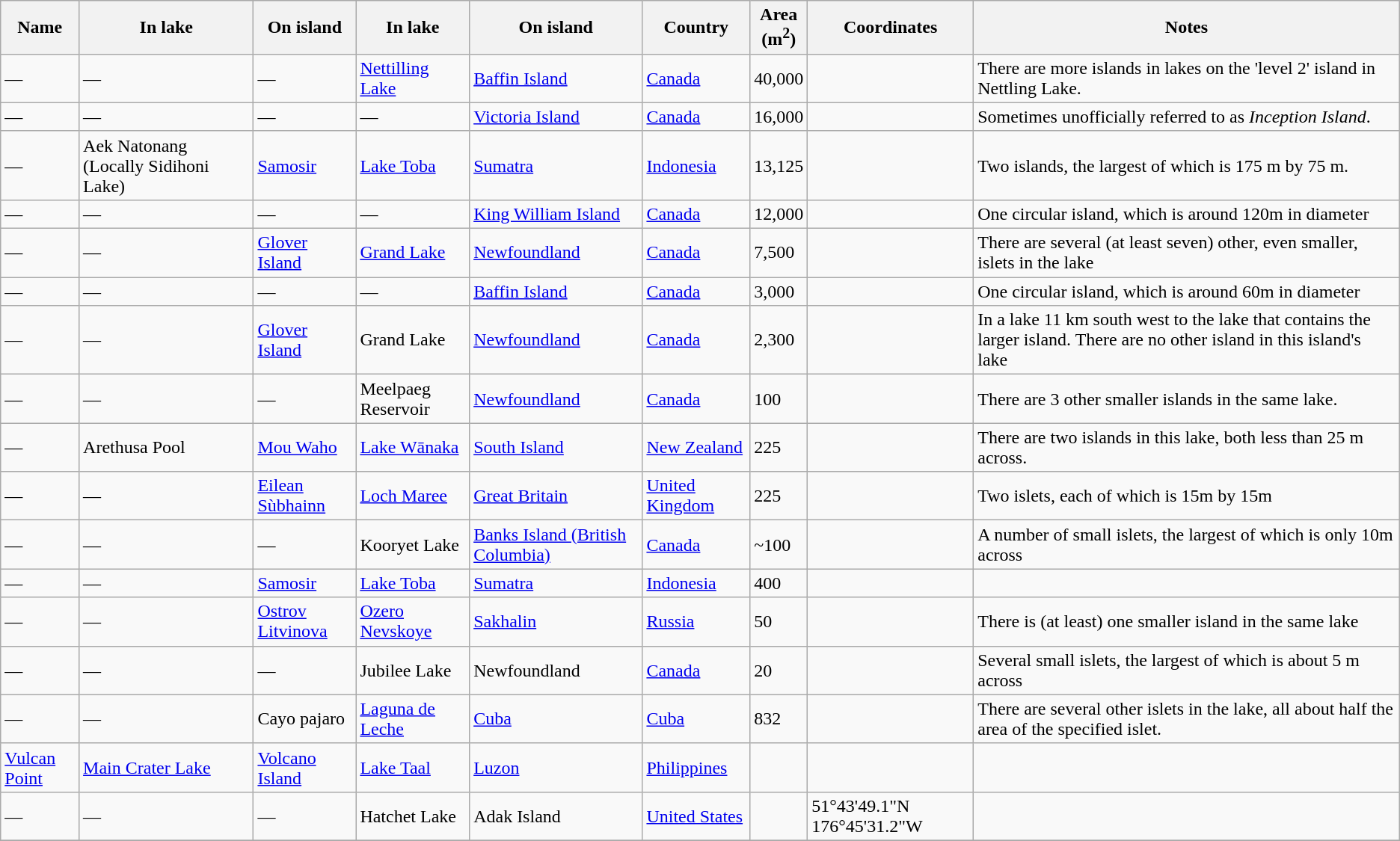<table class="wikitable sortable">
<tr>
<th>Name</th>
<th>In lake</th>
<th>On island</th>
<th>In lake</th>
<th>On island</th>
<th>Country</th>
<th>Area<br>(m<sup>2</sup>)</th>
<th>Coordinates</th>
<th>Notes</th>
</tr>
<tr>
<td>—</td>
<td>—</td>
<td>—</td>
<td><a href='#'>Nettilling Lake</a></td>
<td><a href='#'>Baffin Island</a></td>
<td><a href='#'>Canada</a></td>
<td>40,000</td>
<td></td>
<td>There are more islands in lakes on the 'level 2' island in Nettling Lake.</td>
</tr>
<tr>
<td>—</td>
<td>—</td>
<td>—</td>
<td>—</td>
<td><a href='#'>Victoria Island</a></td>
<td><a href='#'>Canada</a></td>
<td>16,000</td>
<td></td>
<td>Sometimes unofficially referred to as <em>Inception Island</em>.</td>
</tr>
<tr>
<td>—</td>
<td>Aek Natonang (Locally Sidihoni Lake)</td>
<td><a href='#'>Samosir</a></td>
<td><a href='#'>Lake Toba</a></td>
<td><a href='#'>Sumatra</a></td>
<td><a href='#'>Indonesia</a></td>
<td>13,125</td>
<td></td>
<td>Two islands, the largest of which is 175 m by 75 m.</td>
</tr>
<tr>
<td>—</td>
<td>—</td>
<td>—</td>
<td>—</td>
<td><a href='#'>King William Island</a></td>
<td><a href='#'>Canada</a></td>
<td>12,000</td>
<td></td>
<td>One circular island, which is around 120m in diameter</td>
</tr>
<tr>
<td>—</td>
<td>—</td>
<td><a href='#'>Glover Island</a></td>
<td><a href='#'>Grand Lake</a></td>
<td><a href='#'>Newfoundland</a></td>
<td><a href='#'>Canada</a></td>
<td>7,500</td>
<td></td>
<td>There are several (at least seven) other, even smaller, islets in the lake</td>
</tr>
<tr>
<td>—</td>
<td>—</td>
<td>—</td>
<td>—</td>
<td><a href='#'>Baffin Island</a></td>
<td><a href='#'>Canada</a></td>
<td>3,000</td>
<td></td>
<td>One circular island, which is around 60m in diameter</td>
</tr>
<tr>
<td>—</td>
<td>—</td>
<td><a href='#'>Glover Island</a></td>
<td>Grand Lake</td>
<td><a href='#'>Newfoundland</a></td>
<td><a href='#'>Canada</a></td>
<td>2,300</td>
<td></td>
<td>In a lake 11 km south west to the lake that contains the larger island. There are no other island in this island's lake</td>
</tr>
<tr>
<td>—</td>
<td>—</td>
<td>—</td>
<td>Meelpaeg Reservoir</td>
<td><a href='#'>Newfoundland</a></td>
<td><a href='#'>Canada</a></td>
<td>100</td>
<td></td>
<td>There are 3 other smaller islands in the same lake.</td>
</tr>
<tr>
<td>—</td>
<td>Arethusa Pool</td>
<td><a href='#'>Mou Waho</a></td>
<td><a href='#'>Lake Wānaka</a></td>
<td><a href='#'>South Island</a></td>
<td><a href='#'>New Zealand</a></td>
<td>225</td>
<td></td>
<td>There are two islands in this lake, both less than 25 m across.</td>
</tr>
<tr>
<td>—</td>
<td>—</td>
<td><a href='#'>Eilean Sùbhainn</a></td>
<td><a href='#'>Loch Maree</a></td>
<td><a href='#'>Great Britain</a></td>
<td><a href='#'>United Kingdom</a></td>
<td>225</td>
<td></td>
<td>Two islets, each of which is 15m by 15m</td>
</tr>
<tr>
<td>—</td>
<td>—</td>
<td>—</td>
<td>Kooryet Lake</td>
<td><a href='#'>Banks Island (British Columbia)</a></td>
<td><a href='#'>Canada</a></td>
<td>~100</td>
<td></td>
<td>A number of small islets, the largest of which is only 10m across</td>
</tr>
<tr>
<td>—</td>
<td>—</td>
<td><a href='#'>Samosir</a></td>
<td><a href='#'>Lake Toba</a></td>
<td><a href='#'>Sumatra</a></td>
<td><a href='#'>Indonesia</a></td>
<td>400</td>
<td></td>
</tr>
<tr>
<td>—</td>
<td>—</td>
<td><a href='#'>Ostrov Litvinova</a></td>
<td><a href='#'>Ozero Nevskoye</a></td>
<td><a href='#'>Sakhalin</a></td>
<td><a href='#'>Russia</a></td>
<td>50</td>
<td></td>
<td>There is (at least) one smaller island in the same lake</td>
</tr>
<tr>
<td>—</td>
<td>—</td>
<td>—</td>
<td>Jubilee Lake</td>
<td>Newfoundland</td>
<td><a href='#'>Canada</a></td>
<td>20</td>
<td></td>
<td>Several small islets, the largest of which is about 5 m across</td>
</tr>
<tr>
<td>—</td>
<td>—</td>
<td>Cayo pajaro</td>
<td><a href='#'>Laguna de Leche</a></td>
<td><a href='#'>Cuba</a></td>
<td><a href='#'>Cuba</a></td>
<td>832</td>
<td></td>
<td>There are several other islets in the lake, all about half the area of the specified islet.</td>
</tr>
<tr>
<td><a href='#'>Vulcan Point</a></td>
<td><a href='#'>Main Crater Lake</a></td>
<td><a href='#'>Volcano Island</a></td>
<td><a href='#'>Lake Taal</a></td>
<td><a href='#'>Luzon</a></td>
<td><a href='#'>Philippines</a></td>
<td></td>
<td></td>
<td></td>
</tr>
<tr>
<td>—</td>
<td>—</td>
<td>—</td>
<td>Hatchet Lake</td>
<td>Adak Island</td>
<td><a href='#'>United States</a></td>
<td></td>
<td>51°43'49.1"N 176°45'31.2"W</td>
<td></td>
</tr>
<tr>
</tr>
</table>
